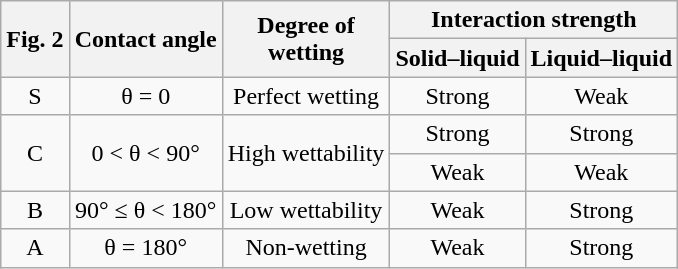<table class="wikitable floatright" style="text-align:center;">
<tr>
<th rowspan=2>Fig. 2</th>
<th rowspan=2>Contact angle</th>
<th rowspan=2>Degree of <br>wetting</th>
<th colspan=2>Interaction strength</th>
</tr>
<tr>
<th>Solid–liquid</th>
<th>Liquid–liquid</th>
</tr>
<tr>
<td>S</td>
<td>θ = 0</td>
<td>Perfect wetting</td>
<td>Strong</td>
<td>Weak</td>
</tr>
<tr>
<td rowspan=2>C</td>
<td rowspan=2>0 < θ < 90°</td>
<td rowspan=2>High wettability</td>
<td>Strong</td>
<td>Strong</td>
</tr>
<tr>
<td>Weak</td>
<td>Weak</td>
</tr>
<tr>
<td>B</td>
<td>90° ≤ θ < 180°</td>
<td>Low wettability</td>
<td>Weak</td>
<td>Strong</td>
</tr>
<tr>
<td>A</td>
<td>θ = 180°</td>
<td>Non-wetting</td>
<td>Weak</td>
<td>Strong</td>
</tr>
</table>
